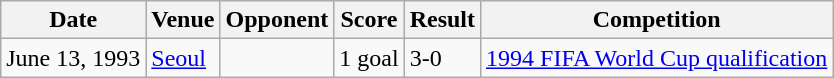<table class="wikitable">
<tr>
<th>Date</th>
<th>Venue</th>
<th>Opponent</th>
<th>Score</th>
<th>Result</th>
<th>Competition</th>
</tr>
<tr>
<td>June 13, 1993</td>
<td><a href='#'>Seoul</a></td>
<td></td>
<td>1 goal</td>
<td>3-0</td>
<td><a href='#'>1994 FIFA World Cup qualification</a></td>
</tr>
</table>
